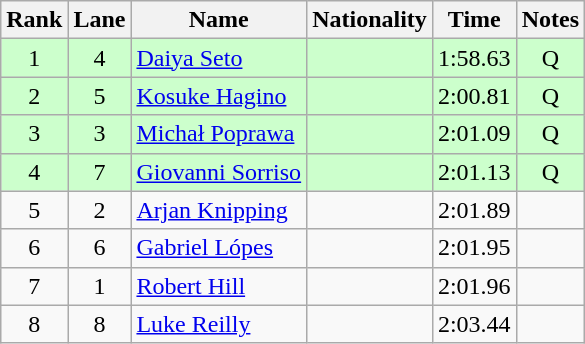<table class="wikitable sortable" style="text-align:center">
<tr>
<th>Rank</th>
<th>Lane</th>
<th>Name</th>
<th>Nationality</th>
<th>Time</th>
<th>Notes</th>
</tr>
<tr bgcolor=ccffcc>
<td>1</td>
<td>4</td>
<td align="left"><a href='#'>Daiya Seto</a></td>
<td align="left"></td>
<td>1:58.63</td>
<td>Q</td>
</tr>
<tr bgcolor=ccffcc>
<td>2</td>
<td>5</td>
<td align="left"><a href='#'>Kosuke Hagino</a></td>
<td align="left"></td>
<td>2:00.81</td>
<td>Q</td>
</tr>
<tr bgcolor=ccffcc>
<td>3</td>
<td>3</td>
<td align="left"><a href='#'>Michał Poprawa</a></td>
<td align="left"></td>
<td>2:01.09</td>
<td>Q</td>
</tr>
<tr bgcolor=ccffcc>
<td>4</td>
<td>7</td>
<td align="left"><a href='#'>Giovanni Sorriso</a></td>
<td align="left"></td>
<td>2:01.13</td>
<td>Q</td>
</tr>
<tr>
<td>5</td>
<td>2</td>
<td align="left"><a href='#'>Arjan Knipping</a></td>
<td align="left"></td>
<td>2:01.89</td>
<td></td>
</tr>
<tr>
<td>6</td>
<td>6</td>
<td align="left"><a href='#'>Gabriel Lópes</a></td>
<td align="left"></td>
<td>2:01.95</td>
<td></td>
</tr>
<tr>
<td>7</td>
<td>1</td>
<td align="left"><a href='#'>Robert Hill</a></td>
<td align="left"></td>
<td>2:01.96</td>
<td></td>
</tr>
<tr>
<td>8</td>
<td>8</td>
<td align="left"><a href='#'>Luke Reilly</a></td>
<td align="left"></td>
<td>2:03.44</td>
<td></td>
</tr>
</table>
